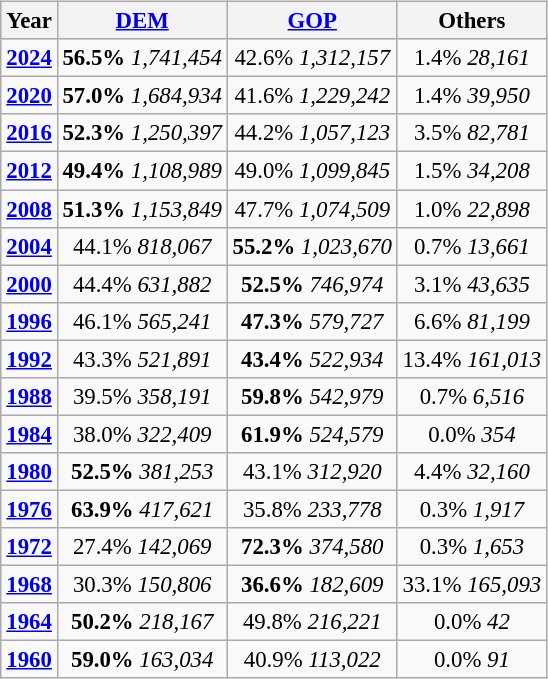<table class="wikitable" style="float:right; font-size:95%;">
<tr style="background:lightgrey;">
<th>Year</th>
<th><a href='#'>DEM</a></th>
<th><a href='#'>GOP</a></th>
<th>Others</th>
</tr>
<tr>
<td align="center" ><strong><a href='#'>2024</a></strong></td>
<td align="center" ><strong>56.5%</strong> <em>1,741,454</em></td>
<td align="center" >42.6% <em>1,312,157</em></td>
<td align="center" >1.4% <em>28,161</em></td>
</tr>
<tr>
<td align="center" ><strong><a href='#'>2020</a></strong></td>
<td align="center" ><strong>57.0%</strong> <em>1,684,934</em></td>
<td align="center" >41.6% <em>1,229,242</em></td>
<td align="center" >1.4% <em>39,950</em></td>
</tr>
<tr>
<td align="center" ><strong><a href='#'>2016</a></strong></td>
<td align="center" ><strong>52.3%</strong> <em>1,250,397</em></td>
<td align="center" >44.2% <em>1,057,123</em></td>
<td align="center" >3.5% <em>82,781</em></td>
</tr>
<tr>
<td align="center" ><strong><a href='#'>2012</a></strong></td>
<td align="center" ><strong>49.4%</strong> <em>1,108,989</em></td>
<td align="center" >49.0% <em>1,099,845</em></td>
<td align="center" >1.5% <em>34,208</em></td>
</tr>
<tr>
<td align="center" ><strong><a href='#'>2008</a></strong></td>
<td align="center" ><strong>51.3%</strong> <em>1,153,849</em></td>
<td align="center" >47.7% <em>1,074,509</em></td>
<td align="center" >1.0% <em>22,898</em></td>
</tr>
<tr>
<td align="center" ><strong><a href='#'>2004</a></strong></td>
<td align="center" >44.1% <em>818,067</em></td>
<td align="center" ><strong>55.2%</strong> <em>1,023,670</em></td>
<td align="center" >0.7% <em>13,661</em></td>
</tr>
<tr>
<td align="center" ><strong><a href='#'>2000</a></strong></td>
<td align="center" >44.4% <em>631,882</em></td>
<td align="center" ><strong>52.5%</strong> <em>746,974</em></td>
<td align="center" >3.1% <em>43,635</em></td>
</tr>
<tr>
<td align="center" ><strong><a href='#'>1996</a></strong></td>
<td align="center" >46.1% <em>565,241</em></td>
<td align="center" ><strong>47.3%</strong> <em>579,727</em></td>
<td align="center" >6.6% <em>81,199</em></td>
</tr>
<tr>
<td align="center" ><strong><a href='#'>1992</a></strong></td>
<td align="center" >43.3% <em>521,891</em></td>
<td align="center" ><strong>43.4%</strong> <em>522,934</em></td>
<td align="center" >13.4% <em>161,013</em></td>
</tr>
<tr>
<td align="center" ><strong><a href='#'>1988</a></strong></td>
<td align="center" >39.5% <em>358,191</em></td>
<td align="center" ><strong>59.8%</strong> <em>542,979</em></td>
<td align="center" >0.7% <em>6,516</em></td>
</tr>
<tr>
<td align="center" ><strong><a href='#'>1984</a></strong></td>
<td align="center" >38.0% <em>322,409</em></td>
<td align="center" ><strong>61.9%</strong> <em>524,579</em></td>
<td align="center" >0.0% <em>354</em></td>
</tr>
<tr>
<td align="center" ><strong><a href='#'>1980</a></strong></td>
<td align="center" ><strong>52.5%</strong> <em>381,253</em></td>
<td align="center" >43.1% <em>312,920</em></td>
<td align="center" >4.4% <em>32,160</em></td>
</tr>
<tr>
<td align="center" ><strong><a href='#'>1976</a></strong></td>
<td align="center" ><strong>63.9%</strong> <em>417,621</em></td>
<td align="center" >35.8% <em>233,778</em></td>
<td align="center" >0.3% <em>1,917</em></td>
</tr>
<tr>
<td align="center" ><strong><a href='#'>1972</a></strong></td>
<td align="center" >27.4% <em>142,069</em></td>
<td align="center" ><strong>72.3%</strong> <em>374,580</em></td>
<td align="center" >0.3% <em>1,653</em></td>
</tr>
<tr>
<td align="center" ><strong><a href='#'>1968</a></strong></td>
<td align="center" >30.3% <em>150,806</em></td>
<td align="center" ><strong>36.6%</strong> <em>182,609</em></td>
<td align="center" >33.1% <em>165,093</em></td>
</tr>
<tr>
<td align="center" ><strong><a href='#'>1964</a></strong></td>
<td align="center" ><strong>50.2%</strong> <em>218,167</em></td>
<td align="center" >49.8% <em>216,221</em></td>
<td align="center" >0.0% <em>42</em></td>
</tr>
<tr>
<td align="center" ><strong><a href='#'>1960</a></strong></td>
<td align="center" ><strong>59.0%</strong> <em>163,034</em></td>
<td align="center" >40.9% <em>113,022</em></td>
<td align="center" >0.0% <em>91</em></td>
</tr>
</table>
